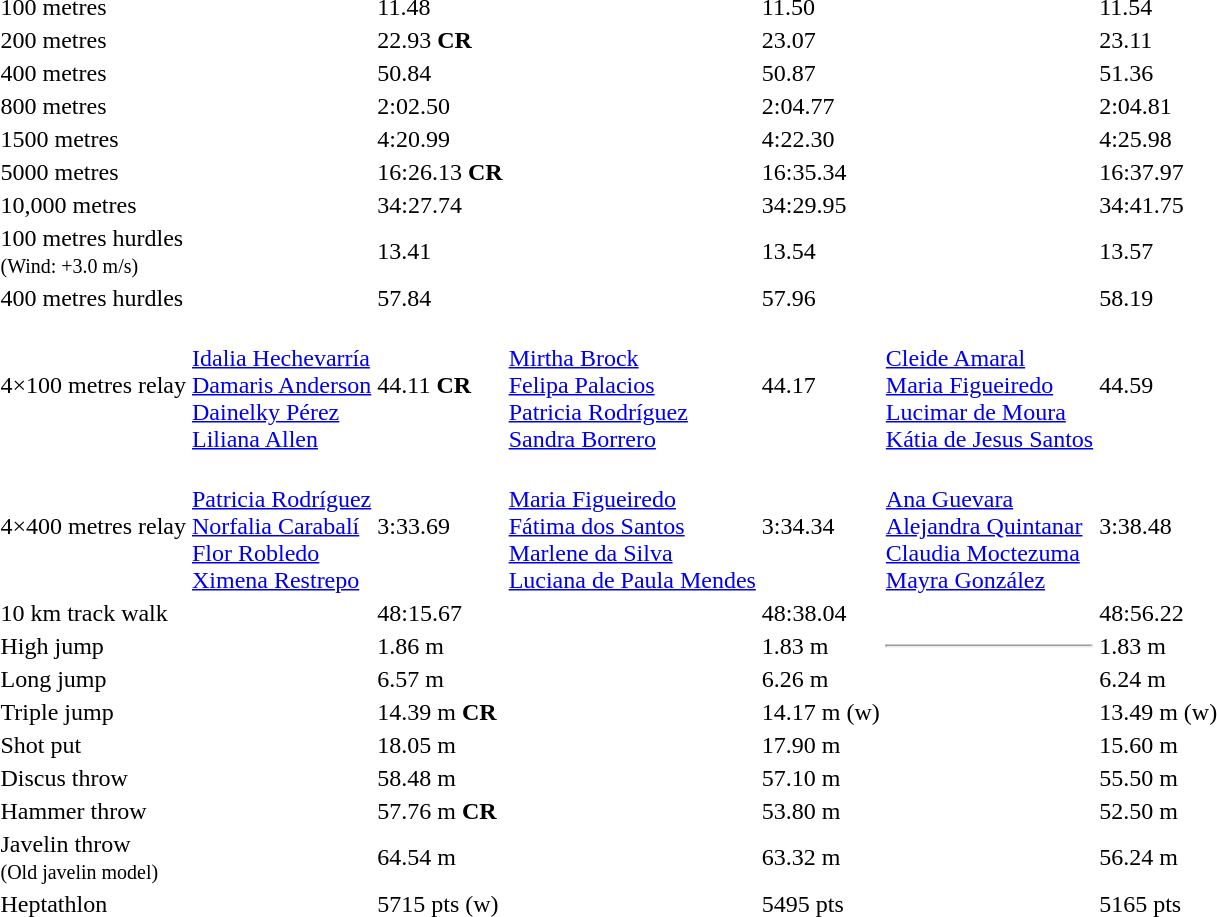<table>
<tr>
<td>100 metres</td>
<td></td>
<td>11.48</td>
<td></td>
<td>11.50</td>
<td></td>
<td>11.54</td>
</tr>
<tr>
<td>200 metres</td>
<td></td>
<td>22.93 <strong>CR</strong></td>
<td></td>
<td>23.07</td>
<td></td>
<td>23.11</td>
</tr>
<tr>
<td>400 metres</td>
<td></td>
<td>50.84</td>
<td></td>
<td>50.87</td>
<td></td>
<td>51.36</td>
</tr>
<tr>
<td>800 metres</td>
<td></td>
<td>2:02.50</td>
<td></td>
<td>2:04.77</td>
<td></td>
<td>2:04.81</td>
</tr>
<tr>
<td>1500 metres</td>
<td></td>
<td>4:20.99</td>
<td></td>
<td>4:22.30</td>
<td></td>
<td>4:25.98</td>
</tr>
<tr>
<td>5000 metres</td>
<td></td>
<td>16:26.13 <strong>CR</strong></td>
<td></td>
<td>16:35.34</td>
<td></td>
<td>16:37.97</td>
</tr>
<tr>
<td>10,000 metres</td>
<td></td>
<td>34:27.74</td>
<td></td>
<td>34:29.95</td>
<td></td>
<td>34:41.75</td>
</tr>
<tr>
<td>100 metres hurdles<br><small>(Wind: +3.0 m/s)</small></td>
<td></td>
<td>13.41</td>
<td></td>
<td>13.54</td>
<td></td>
<td>13.57</td>
</tr>
<tr>
<td>400 metres hurdles</td>
<td></td>
<td>57.84</td>
<td></td>
<td>57.96</td>
<td></td>
<td>58.19</td>
</tr>
<tr>
<td>4×100 metres relay</td>
<td><br><a href='#'>Idalia Hechevarría</a><br><a href='#'>Damaris Anderson</a><br><a href='#'>Dainelky Pérez</a><br><a href='#'>Liliana Allen</a></td>
<td>44.11 <strong>CR</strong></td>
<td><br><a href='#'>Mirtha Brock</a><br><a href='#'>Felipa Palacios</a><br><a href='#'>Patricia Rodríguez</a><br><a href='#'>Sandra Borrero</a></td>
<td>44.17</td>
<td><br><a href='#'>Cleide Amaral</a><br><a href='#'>Maria Figueiredo</a><br><a href='#'>Lucimar de Moura</a><br><a href='#'>Kátia de Jesus Santos</a></td>
<td>44.59</td>
</tr>
<tr>
<td>4×400 metres relay</td>
<td><br><a href='#'>Patricia Rodríguez</a><br><a href='#'>Norfalia Carabalí</a><br><a href='#'>Flor Robledo</a><br><a href='#'>Ximena Restrepo</a></td>
<td>3:33.69</td>
<td><br><a href='#'>Maria Figueiredo</a><br><a href='#'>Fátima dos Santos</a><br><a href='#'>Marlene da Silva</a><br><a href='#'>Luciana de Paula Mendes</a></td>
<td>3:34.34</td>
<td><br><a href='#'>Ana Guevara</a><br><a href='#'>Alejandra Quintanar</a><br><a href='#'>Claudia Moctezuma</a><br><a href='#'>Mayra González</a></td>
<td>3:38.48</td>
</tr>
<tr>
<td>10 km track walk</td>
<td></td>
<td>48:15.67</td>
<td></td>
<td>48:38.04</td>
<td></td>
<td>48:56.22</td>
</tr>
<tr>
<td>High jump</td>
<td></td>
<td>1.86 m</td>
<td></td>
<td>1.83 m</td>
<td><hr></td>
<td>1.83 m</td>
</tr>
<tr>
<td>Long jump</td>
<td></td>
<td>6.57 m</td>
<td></td>
<td>6.26 m</td>
<td></td>
<td>6.24 m</td>
</tr>
<tr>
<td>Triple jump</td>
<td></td>
<td>14.39 m <strong>CR</strong></td>
<td></td>
<td>14.17 m (w)</td>
<td></td>
<td>13.49 m (w)</td>
</tr>
<tr>
<td>Shot put</td>
<td></td>
<td>18.05 m</td>
<td></td>
<td>17.90 m</td>
<td></td>
<td>15.60 m</td>
</tr>
<tr>
<td>Discus throw</td>
<td></td>
<td>58.48 m</td>
<td></td>
<td>57.10 m</td>
<td></td>
<td>55.50 m</td>
</tr>
<tr>
<td>Hammer throw</td>
<td></td>
<td>57.76 m <strong>CR</strong></td>
<td></td>
<td>53.80 m</td>
<td></td>
<td>52.50 m</td>
</tr>
<tr>
<td>Javelin throw<br><small>(Old javelin model)</small></td>
<td></td>
<td>64.54 m</td>
<td></td>
<td>63.32 m</td>
<td></td>
<td>56.24 m</td>
</tr>
<tr>
<td>Heptathlon</td>
<td></td>
<td>5715 pts (w)</td>
<td></td>
<td>5495 pts</td>
<td></td>
<td>5165 pts</td>
</tr>
</table>
